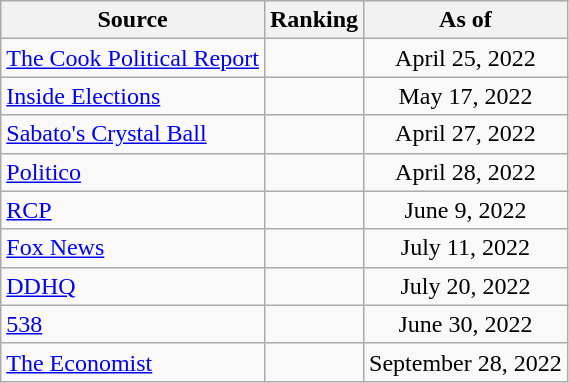<table class="wikitable" style="text-align:center">
<tr>
<th>Source</th>
<th>Ranking</th>
<th>As of</th>
</tr>
<tr>
<td align=left><a href='#'>The Cook Political Report</a></td>
<td></td>
<td>April 25, 2022</td>
</tr>
<tr>
<td align=left><a href='#'>Inside Elections</a></td>
<td></td>
<td>May 17, 2022</td>
</tr>
<tr>
<td align=left><a href='#'>Sabato's Crystal Ball</a></td>
<td></td>
<td>April 27, 2022</td>
</tr>
<tr>
<td align=left><a href='#'>Politico</a></td>
<td></td>
<td>April 28, 2022</td>
</tr>
<tr>
<td align="left"><a href='#'>RCP</a></td>
<td></td>
<td>June 9, 2022</td>
</tr>
<tr>
<td align=left><a href='#'>Fox News</a></td>
<td></td>
<td>July 11, 2022</td>
</tr>
<tr>
<td align="left"><a href='#'>DDHQ</a></td>
<td></td>
<td>July 20, 2022</td>
</tr>
<tr>
<td align="left"><a href='#'>538</a></td>
<td></td>
<td>June 30, 2022</td>
</tr>
<tr>
<td align="left"><a href='#'>The Economist</a></td>
<td></td>
<td>September 28, 2022</td>
</tr>
</table>
